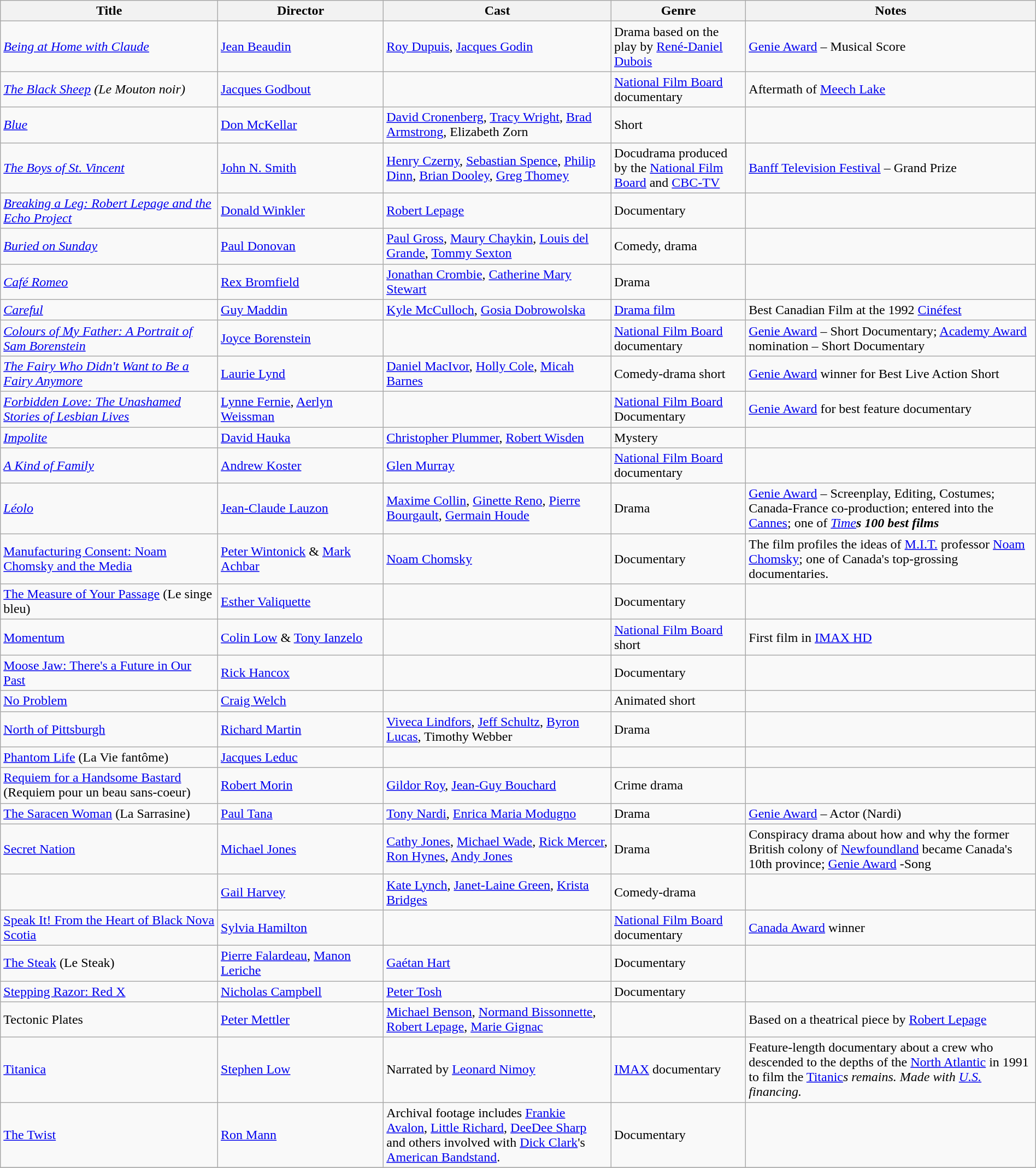<table class="wikitable" width="100%">
<tr>
<th width=21%>Title</th>
<th width=16%>Director</th>
<th width=22%>Cast</th>
<th width=13%>Genre</th>
<th width=28%>Notes</th>
</tr>
<tr>
<td><em><a href='#'>Being at Home with Claude</a></em></td>
<td><a href='#'>Jean Beaudin</a></td>
<td><a href='#'>Roy Dupuis</a>, <a href='#'>Jacques Godin</a></td>
<td>Drama based on the play by <a href='#'>René-Daniel Dubois</a></td>
<td><a href='#'>Genie Award</a> – Musical Score</td>
</tr>
<tr>
<td><em><a href='#'>The Black Sheep</a> (Le Mouton noir)</em></td>
<td><a href='#'>Jacques Godbout</a></td>
<td></td>
<td><a href='#'>National Film Board</a> documentary</td>
<td>Aftermath of <a href='#'>Meech Lake</a></td>
</tr>
<tr>
<td><em><a href='#'>Blue</a></em></td>
<td><a href='#'>Don McKellar</a></td>
<td><a href='#'>David Cronenberg</a>, <a href='#'>Tracy Wright</a>, <a href='#'>Brad Armstrong</a>, Elizabeth Zorn</td>
<td>Short</td>
<td></td>
</tr>
<tr>
<td><em><a href='#'>The Boys of St. Vincent</a></em></td>
<td><a href='#'>John N. Smith</a></td>
<td><a href='#'>Henry Czerny</a>, <a href='#'>Sebastian Spence</a>, <a href='#'>Philip Dinn</a>, <a href='#'>Brian Dooley</a>, <a href='#'>Greg Thomey</a></td>
<td>Docudrama produced by the <a href='#'>National Film Board</a> and <a href='#'>CBC-TV</a></td>
<td><a href='#'>Banff Television Festival</a> – Grand Prize</td>
</tr>
<tr>
<td><em><a href='#'>Breaking a Leg: Robert Lepage and the Echo Project</a></em></td>
<td><a href='#'>Donald Winkler</a></td>
<td><a href='#'>Robert Lepage</a></td>
<td>Documentary</td>
<td></td>
</tr>
<tr>
<td><em><a href='#'>Buried on Sunday</a></em></td>
<td><a href='#'>Paul Donovan</a></td>
<td><a href='#'>Paul Gross</a>, <a href='#'>Maury Chaykin</a>, <a href='#'>Louis del Grande</a>, <a href='#'>Tommy Sexton</a></td>
<td>Comedy, drama</td>
<td></td>
</tr>
<tr>
<td><em><a href='#'>Café Romeo</a></em></td>
<td><a href='#'>Rex Bromfield</a></td>
<td><a href='#'>Jonathan Crombie</a>, <a href='#'>Catherine Mary Stewart</a></td>
<td>Drama</td>
<td></td>
</tr>
<tr>
<td><em><a href='#'>Careful</a></em></td>
<td><a href='#'>Guy Maddin</a></td>
<td><a href='#'>Kyle McCulloch</a>, <a href='#'>Gosia Dobrowolska</a></td>
<td><a href='#'>Drama film</a></td>
<td>Best Canadian Film at the 1992 <a href='#'>Cinéfest</a></td>
</tr>
<tr>
<td><em><a href='#'>Colours of My Father: A Portrait of Sam Borenstein</a></em></td>
<td><a href='#'>Joyce Borenstein</a></td>
<td></td>
<td><a href='#'>National Film Board</a> documentary</td>
<td><a href='#'>Genie Award</a> – Short Documentary; <a href='#'>Academy Award</a> nomination – Short Documentary</td>
</tr>
<tr>
<td><em><a href='#'>The Fairy Who Didn't Want to Be a Fairy Anymore</a></em></td>
<td><a href='#'>Laurie Lynd</a></td>
<td><a href='#'>Daniel MacIvor</a>, <a href='#'>Holly Cole</a>, <a href='#'>Micah Barnes</a></td>
<td>Comedy-drama short</td>
<td><a href='#'>Genie Award</a> winner for Best Live Action Short</td>
</tr>
<tr>
<td><em><a href='#'>Forbidden Love: The Unashamed Stories of Lesbian Lives</a></em></td>
<td><a href='#'>Lynne Fernie</a>, <a href='#'>Aerlyn Weissman</a></td>
<td></td>
<td><a href='#'>National Film Board</a> Documentary</td>
<td><a href='#'>Genie Award</a> for best feature documentary</td>
</tr>
<tr>
<td><em><a href='#'>Impolite</a></em></td>
<td><a href='#'>David Hauka</a></td>
<td><a href='#'>Christopher Plummer</a>, <a href='#'>Robert Wisden</a></td>
<td>Mystery</td>
<td></td>
</tr>
<tr>
<td><em><a href='#'>A Kind of Family</a></em></td>
<td><a href='#'>Andrew Koster</a></td>
<td><a href='#'>Glen Murray</a></td>
<td><a href='#'>National Film Board</a> documentary</td>
<td></td>
</tr>
<tr>
<td><em><a href='#'>Léolo</a></em></td>
<td><a href='#'>Jean-Claude Lauzon</a></td>
<td><a href='#'>Maxime Collin</a>, <a href='#'>Ginette Reno</a>, <a href='#'>Pierre Bourgault</a>, <a href='#'>Germain Houde</a></td>
<td>Drama</td>
<td><a href='#'>Genie Award</a> – Screenplay, Editing, Costumes; Canada-France co-production; entered into the <a href='#'>Cannes</a>; one of <em><a href='#'>Time</a><strong>s 100 best films </td>
</tr>
<tr>
<td></em><a href='#'>Manufacturing Consent: Noam Chomsky and the Media</a><em></td>
<td><a href='#'>Peter Wintonick</a> & <a href='#'>Mark Achbar</a></td>
<td><a href='#'>Noam Chomsky</a></td>
<td>Documentary</td>
<td>The film profiles the ideas of <a href='#'>M.I.T.</a> professor <a href='#'>Noam Chomsky</a>; one of Canada's top-grossing documentaries.</td>
</tr>
<tr>
<td></em><a href='#'>The Measure of Your Passage</a> (Le singe bleu)<em></td>
<td><a href='#'>Esther Valiquette</a></td>
<td></td>
<td>Documentary</td>
<td></td>
</tr>
<tr>
<td></em><a href='#'>Momentum</a><em></td>
<td><a href='#'>Colin Low</a> & <a href='#'>Tony Ianzelo</a></td>
<td></td>
<td><a href='#'>National Film Board</a> short</td>
<td>First film in <a href='#'>IMAX HD</a></td>
</tr>
<tr>
<td></em><a href='#'>Moose Jaw: There's a Future in Our Past</a><em></td>
<td><a href='#'>Rick Hancox</a></td>
<td></td>
<td>Documentary</td>
<td></td>
</tr>
<tr>
<td></em><a href='#'>No Problem</a><em></td>
<td><a href='#'>Craig Welch</a></td>
<td></td>
<td>Animated short</td>
<td></td>
</tr>
<tr>
<td></em><a href='#'>North of Pittsburgh</a><em></td>
<td><a href='#'>Richard Martin</a></td>
<td><a href='#'>Viveca Lindfors</a>, <a href='#'>Jeff Schultz</a>, <a href='#'>Byron Lucas</a>, Timothy Webber</td>
<td>Drama</td>
<td></td>
</tr>
<tr>
<td></em><a href='#'>Phantom Life</a> (La Vie fantôme)<em></td>
<td><a href='#'>Jacques Leduc</a></td>
<td></td>
<td></td>
<td></td>
</tr>
<tr>
<td></em><a href='#'>Requiem for a Handsome Bastard</a> (Requiem pour un beau sans-coeur)<em></td>
<td><a href='#'>Robert Morin</a></td>
<td><a href='#'>Gildor Roy</a>, <a href='#'>Jean-Guy Bouchard</a></td>
<td>Crime drama</td>
<td></td>
</tr>
<tr>
<td></em><a href='#'>The Saracen Woman</a> (La Sarrasine)<em></td>
<td><a href='#'>Paul Tana</a></td>
<td><a href='#'>Tony Nardi</a>, <a href='#'>Enrica Maria Modugno</a></td>
<td>Drama</td>
<td><a href='#'>Genie Award</a> – Actor (Nardi)</td>
</tr>
<tr>
<td></em><a href='#'>Secret Nation</a><em></td>
<td><a href='#'>Michael Jones</a></td>
<td><a href='#'>Cathy Jones</a>, <a href='#'>Michael Wade</a>, <a href='#'>Rick Mercer</a>, <a href='#'>Ron Hynes</a>, <a href='#'>Andy Jones</a></td>
<td>Drama</td>
<td>Conspiracy drama about how and why the former British colony of <a href='#'>Newfoundland</a> became Canada's 10th province; <a href='#'>Genie Award</a> -Song</td>
</tr>
<tr>
<td></em><em></td>
<td><a href='#'>Gail Harvey</a></td>
<td><a href='#'>Kate Lynch</a>, <a href='#'>Janet-Laine Green</a>, <a href='#'>Krista Bridges</a></td>
<td>Comedy-drama</td>
<td></td>
</tr>
<tr>
<td></em><a href='#'>Speak It! From the Heart of Black Nova Scotia</a><em></td>
<td><a href='#'>Sylvia Hamilton</a></td>
<td></td>
<td><a href='#'>National Film Board</a> documentary</td>
<td><a href='#'>Canada Award</a> winner</td>
</tr>
<tr>
<td></em><a href='#'>The Steak</a> (Le Steak)<em></td>
<td><a href='#'>Pierre Falardeau</a>, <a href='#'>Manon Leriche</a></td>
<td><a href='#'>Gaétan Hart</a></td>
<td>Documentary</td>
<td></td>
</tr>
<tr>
<td></em><a href='#'>Stepping Razor: Red X</a><em></td>
<td><a href='#'>Nicholas Campbell</a></td>
<td><a href='#'>Peter Tosh</a></td>
<td>Documentary</td>
<td></td>
</tr>
<tr>
<td></em>Tectonic Plates<em></td>
<td><a href='#'>Peter Mettler</a></td>
<td><a href='#'>Michael Benson</a>, <a href='#'>Normand Bissonnette</a>, <a href='#'>Robert Lepage</a>, <a href='#'>Marie Gignac</a></td>
<td></td>
<td>Based on a theatrical piece by <a href='#'>Robert Lepage</a></td>
</tr>
<tr>
<td></em><a href='#'>Titanica</a><em></td>
<td><a href='#'>Stephen Low</a></td>
<td>Narrated by <a href='#'>Leonard Nimoy</a></td>
<td><a href='#'>IMAX</a> documentary</td>
<td>Feature-length documentary about a crew who descended to the depths of the <a href='#'>North Atlantic</a> in 1991 to film the </em><a href='#'>Titanic</a><em>s remains. Made with <a href='#'>U.S.</a> financing.</td>
</tr>
<tr>
<td></em><a href='#'>The Twist</a><em></td>
<td><a href='#'>Ron Mann</a></td>
<td>Archival footage includes <a href='#'>Frankie Avalon</a>, <a href='#'>Little Richard</a>, <a href='#'>DeeDee Sharp</a> and others involved with <a href='#'>Dick Clark</a>'s <a href='#'>American Bandstand</a>.</td>
<td>Documentary</td>
<td></td>
</tr>
<tr>
</tr>
</table>
